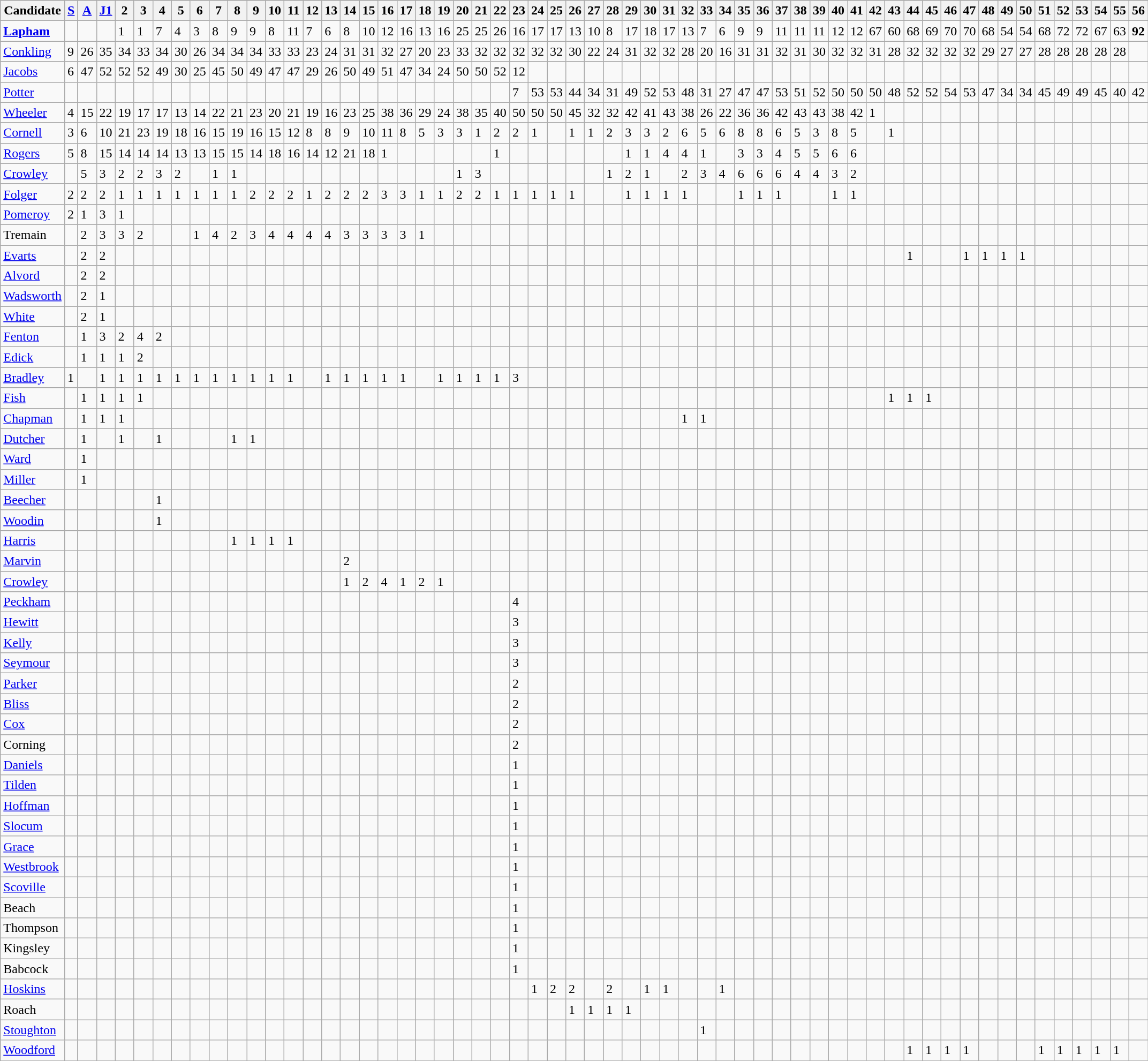<table class="wikitable">
<tr bgcolor="lightgrey">
<th>Candidate</th>
<th><a href='#'>S</a></th>
<th><a href='#'>A</a></th>
<th><a href='#'>J1</a></th>
<th>2</th>
<th>3</th>
<th>4</th>
<th>5</th>
<th>6</th>
<th>7</th>
<th>8</th>
<th>9</th>
<th>10</th>
<th>11</th>
<th>12</th>
<th>13</th>
<th>14</th>
<th>15</th>
<th>16</th>
<th>17</th>
<th>18</th>
<th>19</th>
<th>20</th>
<th>21</th>
<th>22</th>
<th>23</th>
<th>24</th>
<th>25</th>
<th>26</th>
<th>27</th>
<th>28</th>
<th>29</th>
<th>30</th>
<th>31</th>
<th>32</th>
<th>33</th>
<th>34</th>
<th>35</th>
<th>36</th>
<th>37</th>
<th>38</th>
<th>39</th>
<th>40</th>
<th>41</th>
<th>42</th>
<th>43</th>
<th>44</th>
<th>45</th>
<th>46</th>
<th>47</th>
<th>48</th>
<th>49</th>
<th>50</th>
<th>51</th>
<th>52</th>
<th>53</th>
<th>54</th>
<th>55</th>
<th>56</th>
</tr>
<tr>
<td><a href='#'><strong>Lapham</strong></a></td>
<td></td>
<td></td>
<td></td>
<td>1</td>
<td>1</td>
<td>7</td>
<td>4</td>
<td>3</td>
<td>8</td>
<td>9</td>
<td>9</td>
<td>8</td>
<td>11</td>
<td>7</td>
<td>6</td>
<td>8</td>
<td>10</td>
<td>12</td>
<td>16</td>
<td>13</td>
<td>16</td>
<td>25</td>
<td>25</td>
<td>26</td>
<td>16</td>
<td>17</td>
<td>17</td>
<td>13</td>
<td>10</td>
<td>8</td>
<td>17</td>
<td>18</td>
<td>17</td>
<td>13</td>
<td>7</td>
<td>6</td>
<td>9</td>
<td>9</td>
<td>11</td>
<td>11</td>
<td>11</td>
<td>12</td>
<td>12</td>
<td>67</td>
<td>60</td>
<td>68</td>
<td>69</td>
<td>70</td>
<td>70</td>
<td>68</td>
<td>54</td>
<td>54</td>
<td>68</td>
<td>72</td>
<td>72</td>
<td>67</td>
<td>63</td>
<td><strong>92</strong></td>
</tr>
<tr>
<td><a href='#'>Conkling</a></td>
<td>9</td>
<td>26</td>
<td>35</td>
<td>34</td>
<td>33</td>
<td>34</td>
<td>30</td>
<td>26</td>
<td>34</td>
<td>34</td>
<td>34</td>
<td>33</td>
<td>33</td>
<td>23</td>
<td>24</td>
<td>31</td>
<td>31</td>
<td>32</td>
<td>27</td>
<td>20</td>
<td>23</td>
<td>33</td>
<td>32</td>
<td>32</td>
<td>32</td>
<td>32</td>
<td>32</td>
<td>30</td>
<td>22</td>
<td>24</td>
<td>31</td>
<td>32</td>
<td>32</td>
<td>28</td>
<td>20</td>
<td>16</td>
<td>31</td>
<td>31</td>
<td>32</td>
<td>31</td>
<td>30</td>
<td>32</td>
<td>32</td>
<td>31</td>
<td>28</td>
<td>32</td>
<td>32</td>
<td>32</td>
<td>32</td>
<td>29</td>
<td>27</td>
<td>27</td>
<td>28</td>
<td>28</td>
<td>28</td>
<td>28</td>
<td>28</td>
<td></td>
</tr>
<tr>
<td><a href='#'>Jacobs</a></td>
<td>6</td>
<td>47</td>
<td>52</td>
<td>52</td>
<td>52</td>
<td>49</td>
<td>30</td>
<td>25</td>
<td>45</td>
<td>50</td>
<td>49</td>
<td>47</td>
<td>47</td>
<td>29</td>
<td>26</td>
<td>50</td>
<td>49</td>
<td>51</td>
<td>47</td>
<td>34</td>
<td>24</td>
<td>50</td>
<td>50</td>
<td>52</td>
<td>12</td>
<td></td>
<td></td>
<td></td>
<td></td>
<td></td>
<td></td>
<td></td>
<td></td>
<td></td>
<td></td>
<td></td>
<td></td>
<td></td>
<td></td>
<td></td>
<td></td>
<td></td>
<td></td>
<td></td>
<td></td>
<td></td>
<td></td>
<td></td>
<td></td>
<td></td>
<td></td>
<td></td>
<td></td>
<td></td>
<td></td>
<td></td>
<td></td>
<td></td>
</tr>
<tr>
<td><a href='#'>Potter</a></td>
<td></td>
<td></td>
<td></td>
<td></td>
<td></td>
<td></td>
<td></td>
<td></td>
<td></td>
<td></td>
<td></td>
<td></td>
<td></td>
<td></td>
<td></td>
<td></td>
<td></td>
<td></td>
<td></td>
<td></td>
<td></td>
<td></td>
<td></td>
<td></td>
<td>7</td>
<td>53</td>
<td>53</td>
<td>44</td>
<td>34</td>
<td>31</td>
<td>49</td>
<td>52</td>
<td>53</td>
<td>48</td>
<td>31</td>
<td>27</td>
<td>47</td>
<td>47</td>
<td>53</td>
<td>51</td>
<td>52</td>
<td>50</td>
<td>50</td>
<td>50</td>
<td>48</td>
<td>52</td>
<td>52</td>
<td>54</td>
<td>53</td>
<td>47</td>
<td>34</td>
<td>34</td>
<td>45</td>
<td>49</td>
<td>49</td>
<td>45</td>
<td>40</td>
<td>42</td>
</tr>
<tr>
<td><a href='#'>Wheeler</a></td>
<td>4</td>
<td>15</td>
<td>22</td>
<td>19</td>
<td>17</td>
<td>17</td>
<td>13</td>
<td>14</td>
<td>22</td>
<td>21</td>
<td>23</td>
<td>20</td>
<td>21</td>
<td>19</td>
<td>16</td>
<td>23</td>
<td>25</td>
<td>38</td>
<td>36</td>
<td>29</td>
<td>24</td>
<td>38</td>
<td>35</td>
<td>40</td>
<td>50</td>
<td>50</td>
<td>50</td>
<td>45</td>
<td>32</td>
<td>32</td>
<td>42</td>
<td>41</td>
<td>43</td>
<td>38</td>
<td>26</td>
<td>22</td>
<td>36</td>
<td>36</td>
<td>42</td>
<td>43</td>
<td>43</td>
<td>38</td>
<td>42</td>
<td>1</td>
<td></td>
<td></td>
<td></td>
<td></td>
<td></td>
<td></td>
<td></td>
<td></td>
<td></td>
<td></td>
<td></td>
<td></td>
<td></td>
<td></td>
</tr>
<tr>
<td><a href='#'>Cornell</a></td>
<td>3</td>
<td>6</td>
<td>10</td>
<td>21</td>
<td>23</td>
<td>19</td>
<td>18</td>
<td>16</td>
<td>15</td>
<td>19</td>
<td>16</td>
<td>15</td>
<td>12</td>
<td>8</td>
<td>8</td>
<td>9</td>
<td>10</td>
<td>11</td>
<td>8</td>
<td>5</td>
<td>3</td>
<td>3</td>
<td>1</td>
<td>2</td>
<td>2</td>
<td>1</td>
<td></td>
<td>1</td>
<td>1</td>
<td>2</td>
<td>3</td>
<td>3</td>
<td>2</td>
<td>6</td>
<td>5</td>
<td>6</td>
<td>8</td>
<td>8</td>
<td>6</td>
<td>5</td>
<td>3</td>
<td>8</td>
<td>5</td>
<td></td>
<td>1</td>
<td></td>
<td></td>
<td></td>
<td></td>
<td></td>
<td></td>
<td></td>
<td></td>
<td></td>
<td></td>
<td></td>
<td></td>
<td></td>
</tr>
<tr>
<td><a href='#'>Rogers</a></td>
<td>5</td>
<td>8</td>
<td>15</td>
<td>14</td>
<td>14</td>
<td>14</td>
<td>13</td>
<td>13</td>
<td>15</td>
<td>15</td>
<td>14</td>
<td>18</td>
<td>16</td>
<td>14</td>
<td>12</td>
<td>21</td>
<td>18</td>
<td>1</td>
<td></td>
<td></td>
<td></td>
<td></td>
<td></td>
<td>1</td>
<td></td>
<td></td>
<td></td>
<td></td>
<td></td>
<td></td>
<td>1</td>
<td>1</td>
<td>4</td>
<td>4</td>
<td>1</td>
<td></td>
<td>3</td>
<td>3</td>
<td>4</td>
<td>5</td>
<td>5</td>
<td>6</td>
<td>6</td>
<td></td>
<td></td>
<td></td>
<td></td>
<td></td>
<td></td>
<td></td>
<td></td>
<td></td>
<td></td>
<td></td>
<td></td>
<td></td>
<td></td>
<td></td>
</tr>
<tr>
<td><a href='#'>Crowley</a></td>
<td></td>
<td>5</td>
<td>3</td>
<td>2</td>
<td>2</td>
<td>3</td>
<td>2</td>
<td></td>
<td>1</td>
<td>1</td>
<td></td>
<td></td>
<td></td>
<td></td>
<td></td>
<td></td>
<td></td>
<td></td>
<td></td>
<td></td>
<td></td>
<td>1</td>
<td>3</td>
<td></td>
<td></td>
<td></td>
<td></td>
<td></td>
<td></td>
<td>1</td>
<td>2</td>
<td>1</td>
<td></td>
<td>2</td>
<td>3</td>
<td>4</td>
<td>6</td>
<td>6</td>
<td>6</td>
<td>4</td>
<td>4</td>
<td>3</td>
<td>2</td>
<td></td>
<td></td>
<td></td>
<td></td>
<td></td>
<td></td>
<td></td>
<td></td>
<td></td>
<td></td>
<td></td>
<td></td>
<td></td>
<td></td>
<td></td>
</tr>
<tr>
<td><a href='#'>Folger</a></td>
<td>2</td>
<td>2</td>
<td>2</td>
<td>1</td>
<td>1</td>
<td>1</td>
<td>1</td>
<td>1</td>
<td>1</td>
<td>1</td>
<td>2</td>
<td>2</td>
<td>2</td>
<td>1</td>
<td>2</td>
<td>2</td>
<td>2</td>
<td>3</td>
<td>3</td>
<td>1</td>
<td>1</td>
<td>2</td>
<td>2</td>
<td>1</td>
<td>1</td>
<td>1</td>
<td>1</td>
<td>1</td>
<td></td>
<td></td>
<td>1</td>
<td>1</td>
<td>1</td>
<td>1</td>
<td></td>
<td></td>
<td>1</td>
<td>1</td>
<td>1</td>
<td></td>
<td></td>
<td>1</td>
<td>1</td>
<td></td>
<td></td>
<td></td>
<td></td>
<td></td>
<td></td>
<td></td>
<td></td>
<td></td>
<td></td>
<td></td>
<td></td>
<td></td>
<td></td>
<td></td>
</tr>
<tr>
<td><a href='#'>Pomeroy</a></td>
<td>2</td>
<td>1</td>
<td>3</td>
<td>1</td>
<td></td>
<td></td>
<td></td>
<td></td>
<td></td>
<td></td>
<td></td>
<td></td>
<td></td>
<td></td>
<td></td>
<td></td>
<td></td>
<td></td>
<td></td>
<td></td>
<td></td>
<td></td>
<td></td>
<td></td>
<td></td>
<td></td>
<td></td>
<td></td>
<td></td>
<td></td>
<td></td>
<td></td>
<td></td>
<td></td>
<td></td>
<td></td>
<td></td>
<td></td>
<td></td>
<td></td>
<td></td>
<td></td>
<td></td>
<td></td>
<td></td>
<td></td>
<td></td>
<td></td>
<td></td>
<td></td>
<td></td>
<td></td>
<td></td>
<td></td>
<td></td>
<td></td>
<td></td>
<td></td>
</tr>
<tr>
<td>Tremain</td>
<td></td>
<td>2</td>
<td>3</td>
<td>3</td>
<td>2</td>
<td></td>
<td></td>
<td>1</td>
<td>4</td>
<td>2</td>
<td>3</td>
<td>4</td>
<td>4</td>
<td>4</td>
<td>4</td>
<td>3</td>
<td>3</td>
<td>3</td>
<td>3</td>
<td>1</td>
<td></td>
<td></td>
<td></td>
<td></td>
<td></td>
<td></td>
<td></td>
<td></td>
<td></td>
<td></td>
<td></td>
<td></td>
<td></td>
<td></td>
<td></td>
<td></td>
<td></td>
<td></td>
<td></td>
<td></td>
<td></td>
<td></td>
<td></td>
<td></td>
<td></td>
<td></td>
<td></td>
<td></td>
<td></td>
<td></td>
<td></td>
<td></td>
<td></td>
<td></td>
<td></td>
<td></td>
<td></td>
<td></td>
</tr>
<tr>
<td><a href='#'>Evarts</a></td>
<td></td>
<td>2</td>
<td>2</td>
<td></td>
<td></td>
<td></td>
<td></td>
<td></td>
<td></td>
<td></td>
<td></td>
<td></td>
<td></td>
<td></td>
<td></td>
<td></td>
<td></td>
<td></td>
<td></td>
<td></td>
<td></td>
<td></td>
<td></td>
<td></td>
<td></td>
<td></td>
<td></td>
<td></td>
<td></td>
<td></td>
<td></td>
<td></td>
<td></td>
<td></td>
<td></td>
<td></td>
<td></td>
<td></td>
<td></td>
<td></td>
<td></td>
<td></td>
<td></td>
<td></td>
<td></td>
<td>1</td>
<td></td>
<td></td>
<td>1</td>
<td>1</td>
<td>1</td>
<td>1</td>
<td></td>
<td></td>
<td></td>
<td></td>
<td></td>
<td></td>
</tr>
<tr>
<td><a href='#'>Alvord</a></td>
<td></td>
<td>2</td>
<td>2</td>
<td></td>
<td></td>
<td></td>
<td></td>
<td></td>
<td></td>
<td></td>
<td></td>
<td></td>
<td></td>
<td></td>
<td></td>
<td></td>
<td></td>
<td></td>
<td></td>
<td></td>
<td></td>
<td></td>
<td></td>
<td></td>
<td></td>
<td></td>
<td></td>
<td></td>
<td></td>
<td></td>
<td></td>
<td></td>
<td></td>
<td></td>
<td></td>
<td></td>
<td></td>
<td></td>
<td></td>
<td></td>
<td></td>
<td></td>
<td></td>
<td></td>
<td></td>
<td></td>
<td></td>
<td></td>
<td></td>
<td></td>
<td></td>
<td></td>
<td></td>
<td></td>
<td></td>
<td></td>
<td></td>
<td></td>
</tr>
<tr>
<td><a href='#'>Wadsworth</a></td>
<td></td>
<td>2</td>
<td>1</td>
<td></td>
<td></td>
<td></td>
<td></td>
<td></td>
<td></td>
<td></td>
<td></td>
<td></td>
<td></td>
<td></td>
<td></td>
<td></td>
<td></td>
<td></td>
<td></td>
<td></td>
<td></td>
<td></td>
<td></td>
<td></td>
<td></td>
<td></td>
<td></td>
<td></td>
<td></td>
<td></td>
<td></td>
<td></td>
<td></td>
<td></td>
<td></td>
<td></td>
<td></td>
<td></td>
<td></td>
<td></td>
<td></td>
<td></td>
<td></td>
<td></td>
<td></td>
<td></td>
<td></td>
<td></td>
<td></td>
<td></td>
<td></td>
<td></td>
<td></td>
<td></td>
<td></td>
<td></td>
<td></td>
<td></td>
</tr>
<tr>
<td><a href='#'>White</a></td>
<td></td>
<td>2</td>
<td>1</td>
<td></td>
<td></td>
<td></td>
<td></td>
<td></td>
<td></td>
<td></td>
<td></td>
<td></td>
<td></td>
<td></td>
<td></td>
<td></td>
<td></td>
<td></td>
<td></td>
<td></td>
<td></td>
<td></td>
<td></td>
<td></td>
<td></td>
<td></td>
<td></td>
<td></td>
<td></td>
<td></td>
<td></td>
<td></td>
<td></td>
<td></td>
<td></td>
<td></td>
<td></td>
<td></td>
<td></td>
<td></td>
<td></td>
<td></td>
<td></td>
<td></td>
<td></td>
<td></td>
<td></td>
<td></td>
<td></td>
<td></td>
<td></td>
<td></td>
<td></td>
<td></td>
<td></td>
<td></td>
<td></td>
<td></td>
</tr>
<tr>
<td><a href='#'>Fenton</a></td>
<td></td>
<td>1</td>
<td>3</td>
<td>2</td>
<td>4</td>
<td>2</td>
<td></td>
<td></td>
<td></td>
<td></td>
<td></td>
<td></td>
<td></td>
<td></td>
<td></td>
<td></td>
<td></td>
<td></td>
<td></td>
<td></td>
<td></td>
<td></td>
<td></td>
<td></td>
<td></td>
<td></td>
<td></td>
<td></td>
<td></td>
<td></td>
<td></td>
<td></td>
<td></td>
<td></td>
<td></td>
<td></td>
<td></td>
<td></td>
<td></td>
<td></td>
<td></td>
<td></td>
<td></td>
<td></td>
<td></td>
<td></td>
<td></td>
<td></td>
<td></td>
<td></td>
<td></td>
<td></td>
<td></td>
<td></td>
<td></td>
<td></td>
<td></td>
<td></td>
</tr>
<tr>
<td><a href='#'>Edick</a></td>
<td></td>
<td>1</td>
<td>1</td>
<td>1</td>
<td>2</td>
<td></td>
<td></td>
<td></td>
<td></td>
<td></td>
<td></td>
<td></td>
<td></td>
<td></td>
<td></td>
<td></td>
<td></td>
<td></td>
<td></td>
<td></td>
<td></td>
<td></td>
<td></td>
<td></td>
<td></td>
<td></td>
<td></td>
<td></td>
<td></td>
<td></td>
<td></td>
<td></td>
<td></td>
<td></td>
<td></td>
<td></td>
<td></td>
<td></td>
<td></td>
<td></td>
<td></td>
<td></td>
<td></td>
<td></td>
<td></td>
<td></td>
<td></td>
<td></td>
<td></td>
<td></td>
<td></td>
<td></td>
<td></td>
<td></td>
<td></td>
<td></td>
<td></td>
<td></td>
</tr>
<tr>
<td><a href='#'>Bradley</a></td>
<td>1</td>
<td></td>
<td>1</td>
<td>1</td>
<td>1</td>
<td>1</td>
<td>1</td>
<td>1</td>
<td>1</td>
<td>1</td>
<td>1</td>
<td>1</td>
<td>1</td>
<td></td>
<td>1</td>
<td>1</td>
<td>1</td>
<td>1</td>
<td>1</td>
<td></td>
<td>1</td>
<td>1</td>
<td>1</td>
<td>1</td>
<td>3</td>
<td></td>
<td></td>
<td></td>
<td></td>
<td></td>
<td></td>
<td></td>
<td></td>
<td></td>
<td></td>
<td></td>
<td></td>
<td></td>
<td></td>
<td></td>
<td></td>
<td></td>
<td></td>
<td></td>
<td></td>
<td></td>
<td></td>
<td></td>
<td></td>
<td></td>
<td></td>
<td></td>
<td></td>
<td></td>
<td></td>
<td></td>
<td></td>
<td></td>
</tr>
<tr>
<td><a href='#'>Fish</a></td>
<td></td>
<td>1</td>
<td>1</td>
<td>1</td>
<td>1</td>
<td></td>
<td></td>
<td></td>
<td></td>
<td></td>
<td></td>
<td></td>
<td></td>
<td></td>
<td></td>
<td></td>
<td></td>
<td></td>
<td></td>
<td></td>
<td></td>
<td></td>
<td></td>
<td></td>
<td></td>
<td></td>
<td></td>
<td></td>
<td></td>
<td></td>
<td></td>
<td></td>
<td></td>
<td></td>
<td></td>
<td></td>
<td></td>
<td></td>
<td></td>
<td></td>
<td></td>
<td></td>
<td></td>
<td></td>
<td>1</td>
<td>1</td>
<td>1</td>
<td></td>
<td></td>
<td></td>
<td></td>
<td></td>
<td></td>
<td></td>
<td></td>
<td></td>
<td></td>
<td></td>
</tr>
<tr>
<td><a href='#'>Chapman</a></td>
<td></td>
<td>1</td>
<td>1</td>
<td>1</td>
<td></td>
<td></td>
<td></td>
<td></td>
<td></td>
<td></td>
<td></td>
<td></td>
<td></td>
<td></td>
<td></td>
<td></td>
<td></td>
<td></td>
<td></td>
<td></td>
<td></td>
<td></td>
<td></td>
<td></td>
<td></td>
<td></td>
<td></td>
<td></td>
<td></td>
<td></td>
<td></td>
<td></td>
<td></td>
<td>1</td>
<td>1</td>
<td></td>
<td></td>
<td></td>
<td></td>
<td></td>
<td></td>
<td></td>
<td></td>
<td></td>
<td></td>
<td></td>
<td></td>
<td></td>
<td></td>
<td></td>
<td></td>
<td></td>
<td></td>
<td></td>
<td></td>
<td></td>
<td></td>
<td></td>
</tr>
<tr>
<td><a href='#'>Dutcher</a></td>
<td></td>
<td>1</td>
<td></td>
<td>1</td>
<td></td>
<td>1</td>
<td></td>
<td></td>
<td></td>
<td>1</td>
<td>1</td>
<td></td>
<td></td>
<td></td>
<td></td>
<td></td>
<td></td>
<td></td>
<td></td>
<td></td>
<td></td>
<td></td>
<td></td>
<td></td>
<td></td>
<td></td>
<td></td>
<td></td>
<td></td>
<td></td>
<td></td>
<td></td>
<td></td>
<td></td>
<td></td>
<td></td>
<td></td>
<td></td>
<td></td>
<td></td>
<td></td>
<td></td>
<td></td>
<td></td>
<td></td>
<td></td>
<td></td>
<td></td>
<td></td>
<td></td>
<td></td>
<td></td>
<td></td>
<td></td>
<td></td>
<td></td>
<td></td>
<td></td>
</tr>
<tr>
<td><a href='#'>Ward</a></td>
<td></td>
<td>1</td>
<td></td>
<td></td>
<td></td>
<td></td>
<td></td>
<td></td>
<td></td>
<td></td>
<td></td>
<td></td>
<td></td>
<td></td>
<td></td>
<td></td>
<td></td>
<td></td>
<td></td>
<td></td>
<td></td>
<td></td>
<td></td>
<td></td>
<td></td>
<td></td>
<td></td>
<td></td>
<td></td>
<td></td>
<td></td>
<td></td>
<td></td>
<td></td>
<td></td>
<td></td>
<td></td>
<td></td>
<td></td>
<td></td>
<td></td>
<td></td>
<td></td>
<td></td>
<td></td>
<td></td>
<td></td>
<td></td>
<td></td>
<td></td>
<td></td>
<td></td>
<td></td>
<td></td>
<td></td>
<td></td>
<td></td>
<td></td>
</tr>
<tr>
<td><a href='#'>Miller</a></td>
<td></td>
<td>1</td>
<td></td>
<td></td>
<td></td>
<td></td>
<td></td>
<td></td>
<td></td>
<td></td>
<td></td>
<td></td>
<td></td>
<td></td>
<td></td>
<td></td>
<td></td>
<td></td>
<td></td>
<td></td>
<td></td>
<td></td>
<td></td>
<td></td>
<td></td>
<td></td>
<td></td>
<td></td>
<td></td>
<td></td>
<td></td>
<td></td>
<td></td>
<td></td>
<td></td>
<td></td>
<td></td>
<td></td>
<td></td>
<td></td>
<td></td>
<td></td>
<td></td>
<td></td>
<td></td>
<td></td>
<td></td>
<td></td>
<td></td>
<td></td>
<td></td>
<td></td>
<td></td>
<td></td>
<td></td>
<td></td>
<td></td>
<td></td>
</tr>
<tr>
<td><a href='#'>Beecher</a></td>
<td></td>
<td></td>
<td></td>
<td></td>
<td></td>
<td>1</td>
<td></td>
<td></td>
<td></td>
<td></td>
<td></td>
<td></td>
<td></td>
<td></td>
<td></td>
<td></td>
<td></td>
<td></td>
<td></td>
<td></td>
<td></td>
<td></td>
<td></td>
<td></td>
<td></td>
<td></td>
<td></td>
<td></td>
<td></td>
<td></td>
<td></td>
<td></td>
<td></td>
<td></td>
<td></td>
<td></td>
<td></td>
<td></td>
<td></td>
<td></td>
<td></td>
<td></td>
<td></td>
<td></td>
<td></td>
<td></td>
<td></td>
<td></td>
<td></td>
<td></td>
<td></td>
<td></td>
<td></td>
<td></td>
<td></td>
<td></td>
<td></td>
<td></td>
</tr>
<tr>
<td><a href='#'>Woodin</a></td>
<td></td>
<td></td>
<td></td>
<td></td>
<td></td>
<td>1</td>
<td></td>
<td></td>
<td></td>
<td></td>
<td></td>
<td></td>
<td></td>
<td></td>
<td></td>
<td></td>
<td></td>
<td></td>
<td></td>
<td></td>
<td></td>
<td></td>
<td></td>
<td></td>
<td></td>
<td></td>
<td></td>
<td></td>
<td></td>
<td></td>
<td></td>
<td></td>
<td></td>
<td></td>
<td></td>
<td></td>
<td></td>
<td></td>
<td></td>
<td></td>
<td></td>
<td></td>
<td></td>
<td></td>
<td></td>
<td></td>
<td></td>
<td></td>
<td></td>
<td></td>
<td></td>
<td></td>
<td></td>
<td></td>
<td></td>
<td></td>
<td></td>
<td></td>
</tr>
<tr>
<td><a href='#'>Harris</a></td>
<td></td>
<td></td>
<td></td>
<td></td>
<td></td>
<td></td>
<td></td>
<td></td>
<td></td>
<td>1</td>
<td>1</td>
<td>1</td>
<td>1</td>
<td></td>
<td></td>
<td></td>
<td></td>
<td></td>
<td></td>
<td></td>
<td></td>
<td></td>
<td></td>
<td></td>
<td></td>
<td></td>
<td></td>
<td></td>
<td></td>
<td></td>
<td></td>
<td></td>
<td></td>
<td></td>
<td></td>
<td></td>
<td></td>
<td></td>
<td></td>
<td></td>
<td></td>
<td></td>
<td></td>
<td></td>
<td></td>
<td></td>
<td></td>
<td></td>
<td></td>
<td></td>
<td></td>
<td></td>
<td></td>
<td></td>
<td></td>
<td></td>
<td></td>
<td></td>
</tr>
<tr>
<td><a href='#'>Marvin</a></td>
<td></td>
<td></td>
<td></td>
<td></td>
<td></td>
<td></td>
<td></td>
<td></td>
<td></td>
<td></td>
<td></td>
<td></td>
<td></td>
<td></td>
<td></td>
<td>2</td>
<td></td>
<td></td>
<td></td>
<td></td>
<td></td>
<td></td>
<td></td>
<td></td>
<td></td>
<td></td>
<td></td>
<td></td>
<td></td>
<td></td>
<td></td>
<td></td>
<td></td>
<td></td>
<td></td>
<td></td>
<td></td>
<td></td>
<td></td>
<td></td>
<td></td>
<td></td>
<td></td>
<td></td>
<td></td>
<td></td>
<td></td>
<td></td>
<td></td>
<td></td>
<td></td>
<td></td>
<td></td>
<td></td>
<td></td>
<td></td>
<td></td>
<td></td>
</tr>
<tr>
<td><a href='#'>Crowley</a></td>
<td></td>
<td></td>
<td></td>
<td></td>
<td></td>
<td></td>
<td></td>
<td></td>
<td></td>
<td></td>
<td></td>
<td></td>
<td></td>
<td></td>
<td></td>
<td>1</td>
<td>2</td>
<td>4</td>
<td>1</td>
<td>2</td>
<td>1</td>
<td></td>
<td></td>
<td></td>
<td></td>
<td></td>
<td></td>
<td></td>
<td></td>
<td></td>
<td></td>
<td></td>
<td></td>
<td></td>
<td></td>
<td></td>
<td></td>
<td></td>
<td></td>
<td></td>
<td></td>
<td></td>
<td></td>
<td></td>
<td></td>
<td></td>
<td></td>
<td></td>
<td></td>
<td></td>
<td></td>
<td></td>
<td></td>
<td></td>
<td></td>
<td></td>
<td></td>
<td></td>
</tr>
<tr>
<td><a href='#'>Peckham</a></td>
<td></td>
<td></td>
<td></td>
<td></td>
<td></td>
<td></td>
<td></td>
<td></td>
<td></td>
<td></td>
<td></td>
<td></td>
<td></td>
<td></td>
<td></td>
<td></td>
<td></td>
<td></td>
<td></td>
<td></td>
<td></td>
<td></td>
<td></td>
<td></td>
<td>4</td>
<td></td>
<td></td>
<td></td>
<td></td>
<td></td>
<td></td>
<td></td>
<td></td>
<td></td>
<td></td>
<td></td>
<td></td>
<td></td>
<td></td>
<td></td>
<td></td>
<td></td>
<td></td>
<td></td>
<td></td>
<td></td>
<td></td>
<td></td>
<td></td>
<td></td>
<td></td>
<td></td>
<td></td>
<td></td>
<td></td>
<td></td>
<td></td>
<td></td>
</tr>
<tr>
<td><a href='#'>Hewitt</a></td>
<td></td>
<td></td>
<td></td>
<td></td>
<td></td>
<td></td>
<td></td>
<td></td>
<td></td>
<td></td>
<td></td>
<td></td>
<td></td>
<td></td>
<td></td>
<td></td>
<td></td>
<td></td>
<td></td>
<td></td>
<td></td>
<td></td>
<td></td>
<td></td>
<td>3</td>
<td></td>
<td></td>
<td></td>
<td></td>
<td></td>
<td></td>
<td></td>
<td></td>
<td></td>
<td></td>
<td></td>
<td></td>
<td></td>
<td></td>
<td></td>
<td></td>
<td></td>
<td></td>
<td></td>
<td></td>
<td></td>
<td></td>
<td></td>
<td></td>
<td></td>
<td></td>
<td></td>
<td></td>
<td></td>
<td></td>
<td></td>
<td></td>
<td></td>
</tr>
<tr>
<td><a href='#'>Kelly</a></td>
<td></td>
<td></td>
<td></td>
<td></td>
<td></td>
<td></td>
<td></td>
<td></td>
<td></td>
<td></td>
<td></td>
<td></td>
<td></td>
<td></td>
<td></td>
<td></td>
<td></td>
<td></td>
<td></td>
<td></td>
<td></td>
<td></td>
<td></td>
<td></td>
<td>3</td>
<td></td>
<td></td>
<td></td>
<td></td>
<td></td>
<td></td>
<td></td>
<td></td>
<td></td>
<td></td>
<td></td>
<td></td>
<td></td>
<td></td>
<td></td>
<td></td>
<td></td>
<td></td>
<td></td>
<td></td>
<td></td>
<td></td>
<td></td>
<td></td>
<td></td>
<td></td>
<td></td>
<td></td>
<td></td>
<td></td>
<td></td>
<td></td>
<td></td>
</tr>
<tr>
<td><a href='#'>Seymour</a></td>
<td></td>
<td></td>
<td></td>
<td></td>
<td></td>
<td></td>
<td></td>
<td></td>
<td></td>
<td></td>
<td></td>
<td></td>
<td></td>
<td></td>
<td></td>
<td></td>
<td></td>
<td></td>
<td></td>
<td></td>
<td></td>
<td></td>
<td></td>
<td></td>
<td>3</td>
<td></td>
<td></td>
<td></td>
<td></td>
<td></td>
<td></td>
<td></td>
<td></td>
<td></td>
<td></td>
<td></td>
<td></td>
<td></td>
<td></td>
<td></td>
<td></td>
<td></td>
<td></td>
<td></td>
<td></td>
<td></td>
<td></td>
<td></td>
<td></td>
<td></td>
<td></td>
<td></td>
<td></td>
<td></td>
<td></td>
<td></td>
<td></td>
<td></td>
</tr>
<tr>
<td><a href='#'>Parker</a></td>
<td></td>
<td></td>
<td></td>
<td></td>
<td></td>
<td></td>
<td></td>
<td></td>
<td></td>
<td></td>
<td></td>
<td></td>
<td></td>
<td></td>
<td></td>
<td></td>
<td></td>
<td></td>
<td></td>
<td></td>
<td></td>
<td></td>
<td></td>
<td></td>
<td>2</td>
<td></td>
<td></td>
<td></td>
<td></td>
<td></td>
<td></td>
<td></td>
<td></td>
<td></td>
<td></td>
<td></td>
<td></td>
<td></td>
<td></td>
<td></td>
<td></td>
<td></td>
<td></td>
<td></td>
<td></td>
<td></td>
<td></td>
<td></td>
<td></td>
<td></td>
<td></td>
<td></td>
<td></td>
<td></td>
<td></td>
<td></td>
<td></td>
<td></td>
</tr>
<tr>
<td><a href='#'>Bliss</a></td>
<td></td>
<td></td>
<td></td>
<td></td>
<td></td>
<td></td>
<td></td>
<td></td>
<td></td>
<td></td>
<td></td>
<td></td>
<td></td>
<td></td>
<td></td>
<td></td>
<td></td>
<td></td>
<td></td>
<td></td>
<td></td>
<td></td>
<td></td>
<td></td>
<td>2</td>
<td></td>
<td></td>
<td></td>
<td></td>
<td></td>
<td></td>
<td></td>
<td></td>
<td></td>
<td></td>
<td></td>
<td></td>
<td></td>
<td></td>
<td></td>
<td></td>
<td></td>
<td></td>
<td></td>
<td></td>
<td></td>
<td></td>
<td></td>
<td></td>
<td></td>
<td></td>
<td></td>
<td></td>
<td></td>
<td></td>
<td></td>
<td></td>
<td></td>
</tr>
<tr>
<td><a href='#'>Cox</a></td>
<td></td>
<td></td>
<td></td>
<td></td>
<td></td>
<td></td>
<td></td>
<td></td>
<td></td>
<td></td>
<td></td>
<td></td>
<td></td>
<td></td>
<td></td>
<td></td>
<td></td>
<td></td>
<td></td>
<td></td>
<td></td>
<td></td>
<td></td>
<td></td>
<td>2</td>
<td></td>
<td></td>
<td></td>
<td></td>
<td></td>
<td></td>
<td></td>
<td></td>
<td></td>
<td></td>
<td></td>
<td></td>
<td></td>
<td></td>
<td></td>
<td></td>
<td></td>
<td></td>
<td></td>
<td></td>
<td></td>
<td></td>
<td></td>
<td></td>
<td></td>
<td></td>
<td></td>
<td></td>
<td></td>
<td></td>
<td></td>
<td></td>
<td></td>
</tr>
<tr>
<td>Corning</td>
<td></td>
<td></td>
<td></td>
<td></td>
<td></td>
<td></td>
<td></td>
<td></td>
<td></td>
<td></td>
<td></td>
<td></td>
<td></td>
<td></td>
<td></td>
<td></td>
<td></td>
<td></td>
<td></td>
<td></td>
<td></td>
<td></td>
<td></td>
<td></td>
<td>2</td>
<td></td>
<td></td>
<td></td>
<td></td>
<td></td>
<td></td>
<td></td>
<td></td>
<td></td>
<td></td>
<td></td>
<td></td>
<td></td>
<td></td>
<td></td>
<td></td>
<td></td>
<td></td>
<td></td>
<td></td>
<td></td>
<td></td>
<td></td>
<td></td>
<td></td>
<td></td>
<td></td>
<td></td>
<td></td>
<td></td>
<td></td>
<td></td>
<td></td>
</tr>
<tr>
<td><a href='#'>Daniels</a></td>
<td></td>
<td></td>
<td></td>
<td></td>
<td></td>
<td></td>
<td></td>
<td></td>
<td></td>
<td></td>
<td></td>
<td></td>
<td></td>
<td></td>
<td></td>
<td></td>
<td></td>
<td></td>
<td></td>
<td></td>
<td></td>
<td></td>
<td></td>
<td></td>
<td>1</td>
<td></td>
<td></td>
<td></td>
<td></td>
<td></td>
<td></td>
<td></td>
<td></td>
<td></td>
<td></td>
<td></td>
<td></td>
<td></td>
<td></td>
<td></td>
<td></td>
<td></td>
<td></td>
<td></td>
<td></td>
<td></td>
<td></td>
<td></td>
<td></td>
<td></td>
<td></td>
<td></td>
<td></td>
<td></td>
<td></td>
<td></td>
<td></td>
<td></td>
</tr>
<tr>
<td><a href='#'>Tilden</a></td>
<td></td>
<td></td>
<td></td>
<td></td>
<td></td>
<td></td>
<td></td>
<td></td>
<td></td>
<td></td>
<td></td>
<td></td>
<td></td>
<td></td>
<td></td>
<td></td>
<td></td>
<td></td>
<td></td>
<td></td>
<td></td>
<td></td>
<td></td>
<td></td>
<td>1</td>
<td></td>
<td></td>
<td></td>
<td></td>
<td></td>
<td></td>
<td></td>
<td></td>
<td></td>
<td></td>
<td></td>
<td></td>
<td></td>
<td></td>
<td></td>
<td></td>
<td></td>
<td></td>
<td></td>
<td></td>
<td></td>
<td></td>
<td></td>
<td></td>
<td></td>
<td></td>
<td></td>
<td></td>
<td></td>
<td></td>
<td></td>
<td></td>
<td></td>
</tr>
<tr>
<td><a href='#'>Hoffman</a></td>
<td></td>
<td></td>
<td></td>
<td></td>
<td></td>
<td></td>
<td></td>
<td></td>
<td></td>
<td></td>
<td></td>
<td></td>
<td></td>
<td></td>
<td></td>
<td></td>
<td></td>
<td></td>
<td></td>
<td></td>
<td></td>
<td></td>
<td></td>
<td></td>
<td>1</td>
<td></td>
<td></td>
<td></td>
<td></td>
<td></td>
<td></td>
<td></td>
<td></td>
<td></td>
<td></td>
<td></td>
<td></td>
<td></td>
<td></td>
<td></td>
<td></td>
<td></td>
<td></td>
<td></td>
<td></td>
<td></td>
<td></td>
<td></td>
<td></td>
<td></td>
<td></td>
<td></td>
<td></td>
<td></td>
<td></td>
<td></td>
<td></td>
<td></td>
</tr>
<tr>
<td><a href='#'>Slocum</a></td>
<td></td>
<td></td>
<td></td>
<td></td>
<td></td>
<td></td>
<td></td>
<td></td>
<td></td>
<td></td>
<td></td>
<td></td>
<td></td>
<td></td>
<td></td>
<td></td>
<td></td>
<td></td>
<td></td>
<td></td>
<td></td>
<td></td>
<td></td>
<td></td>
<td>1</td>
<td></td>
<td></td>
<td></td>
<td></td>
<td></td>
<td></td>
<td></td>
<td></td>
<td></td>
<td></td>
<td></td>
<td></td>
<td></td>
<td></td>
<td></td>
<td></td>
<td></td>
<td></td>
<td></td>
<td></td>
<td></td>
<td></td>
<td></td>
<td></td>
<td></td>
<td></td>
<td></td>
<td></td>
<td></td>
<td></td>
<td></td>
<td></td>
<td></td>
</tr>
<tr>
<td><a href='#'>Grace</a></td>
<td></td>
<td></td>
<td></td>
<td></td>
<td></td>
<td></td>
<td></td>
<td></td>
<td></td>
<td></td>
<td></td>
<td></td>
<td></td>
<td></td>
<td></td>
<td></td>
<td></td>
<td></td>
<td></td>
<td></td>
<td></td>
<td></td>
<td></td>
<td></td>
<td>1</td>
<td></td>
<td></td>
<td></td>
<td></td>
<td></td>
<td></td>
<td></td>
<td></td>
<td></td>
<td></td>
<td></td>
<td></td>
<td></td>
<td></td>
<td></td>
<td></td>
<td></td>
<td></td>
<td></td>
<td></td>
<td></td>
<td></td>
<td></td>
<td></td>
<td></td>
<td></td>
<td></td>
<td></td>
<td></td>
<td></td>
<td></td>
<td></td>
<td></td>
</tr>
<tr>
<td><a href='#'>Westbrook</a></td>
<td></td>
<td></td>
<td></td>
<td></td>
<td></td>
<td></td>
<td></td>
<td></td>
<td></td>
<td></td>
<td></td>
<td></td>
<td></td>
<td></td>
<td></td>
<td></td>
<td></td>
<td></td>
<td></td>
<td></td>
<td></td>
<td></td>
<td></td>
<td></td>
<td>1</td>
<td></td>
<td></td>
<td></td>
<td></td>
<td></td>
<td></td>
<td></td>
<td></td>
<td></td>
<td></td>
<td></td>
<td></td>
<td></td>
<td></td>
<td></td>
<td></td>
<td></td>
<td></td>
<td></td>
<td></td>
<td></td>
<td></td>
<td></td>
<td></td>
<td></td>
<td></td>
<td></td>
<td></td>
<td></td>
<td></td>
<td></td>
<td></td>
<td></td>
</tr>
<tr>
<td><a href='#'>Scoville</a></td>
<td></td>
<td></td>
<td></td>
<td></td>
<td></td>
<td></td>
<td></td>
<td></td>
<td></td>
<td></td>
<td></td>
<td></td>
<td></td>
<td></td>
<td></td>
<td></td>
<td></td>
<td></td>
<td></td>
<td></td>
<td></td>
<td></td>
<td></td>
<td></td>
<td>1</td>
<td></td>
<td></td>
<td></td>
<td></td>
<td></td>
<td></td>
<td></td>
<td></td>
<td></td>
<td></td>
<td></td>
<td></td>
<td></td>
<td></td>
<td></td>
<td></td>
<td></td>
<td></td>
<td></td>
<td></td>
<td></td>
<td></td>
<td></td>
<td></td>
<td></td>
<td></td>
<td></td>
<td></td>
<td></td>
<td></td>
<td></td>
<td></td>
<td></td>
</tr>
<tr>
<td>Beach</td>
<td></td>
<td></td>
<td></td>
<td></td>
<td></td>
<td></td>
<td></td>
<td></td>
<td></td>
<td></td>
<td></td>
<td></td>
<td></td>
<td></td>
<td></td>
<td></td>
<td></td>
<td></td>
<td></td>
<td></td>
<td></td>
<td></td>
<td></td>
<td></td>
<td>1</td>
<td></td>
<td></td>
<td></td>
<td></td>
<td></td>
<td></td>
<td></td>
<td></td>
<td></td>
<td></td>
<td></td>
<td></td>
<td></td>
<td></td>
<td></td>
<td></td>
<td></td>
<td></td>
<td></td>
<td></td>
<td></td>
<td></td>
<td></td>
<td></td>
<td></td>
<td></td>
<td></td>
<td></td>
<td></td>
<td></td>
<td></td>
<td></td>
<td></td>
</tr>
<tr>
<td>Thompson</td>
<td></td>
<td></td>
<td></td>
<td></td>
<td></td>
<td></td>
<td></td>
<td></td>
<td></td>
<td></td>
<td></td>
<td></td>
<td></td>
<td></td>
<td></td>
<td></td>
<td></td>
<td></td>
<td></td>
<td></td>
<td></td>
<td></td>
<td></td>
<td></td>
<td>1</td>
<td></td>
<td></td>
<td></td>
<td></td>
<td></td>
<td></td>
<td></td>
<td></td>
<td></td>
<td></td>
<td></td>
<td></td>
<td></td>
<td></td>
<td></td>
<td></td>
<td></td>
<td></td>
<td></td>
<td></td>
<td></td>
<td></td>
<td></td>
<td></td>
<td></td>
<td></td>
<td></td>
<td></td>
<td></td>
<td></td>
<td></td>
<td></td>
<td></td>
</tr>
<tr>
<td>Kingsley</td>
<td></td>
<td></td>
<td></td>
<td></td>
<td></td>
<td></td>
<td></td>
<td></td>
<td></td>
<td></td>
<td></td>
<td></td>
<td></td>
<td></td>
<td></td>
<td></td>
<td></td>
<td></td>
<td></td>
<td></td>
<td></td>
<td></td>
<td></td>
<td></td>
<td>1</td>
<td></td>
<td></td>
<td></td>
<td></td>
<td></td>
<td></td>
<td></td>
<td></td>
<td></td>
<td></td>
<td></td>
<td></td>
<td></td>
<td></td>
<td></td>
<td></td>
<td></td>
<td></td>
<td></td>
<td></td>
<td></td>
<td></td>
<td></td>
<td></td>
<td></td>
<td></td>
<td></td>
<td></td>
<td></td>
<td></td>
<td></td>
<td></td>
<td></td>
</tr>
<tr>
<td>Babcock</td>
<td></td>
<td></td>
<td></td>
<td></td>
<td></td>
<td></td>
<td></td>
<td></td>
<td></td>
<td></td>
<td></td>
<td></td>
<td></td>
<td></td>
<td></td>
<td></td>
<td></td>
<td></td>
<td></td>
<td></td>
<td></td>
<td></td>
<td></td>
<td></td>
<td>1</td>
<td></td>
<td></td>
<td></td>
<td></td>
<td></td>
<td></td>
<td></td>
<td></td>
<td></td>
<td></td>
<td></td>
<td></td>
<td></td>
<td></td>
<td></td>
<td></td>
<td></td>
<td></td>
<td></td>
<td></td>
<td></td>
<td></td>
<td></td>
<td></td>
<td></td>
<td></td>
<td></td>
<td></td>
<td></td>
<td></td>
<td></td>
<td></td>
<td></td>
</tr>
<tr>
<td><a href='#'>Hoskins</a></td>
<td></td>
<td></td>
<td></td>
<td></td>
<td></td>
<td></td>
<td></td>
<td></td>
<td></td>
<td></td>
<td></td>
<td></td>
<td></td>
<td></td>
<td></td>
<td></td>
<td></td>
<td></td>
<td></td>
<td></td>
<td></td>
<td></td>
<td></td>
<td></td>
<td></td>
<td>1</td>
<td>2</td>
<td>2</td>
<td></td>
<td>2</td>
<td></td>
<td>1</td>
<td>1</td>
<td></td>
<td></td>
<td>1</td>
<td></td>
<td></td>
<td></td>
<td></td>
<td></td>
<td></td>
<td></td>
<td></td>
<td></td>
<td></td>
<td></td>
<td></td>
<td></td>
<td></td>
<td></td>
<td></td>
<td></td>
<td></td>
<td></td>
<td></td>
<td></td>
<td></td>
</tr>
<tr>
<td>Roach</td>
<td></td>
<td></td>
<td></td>
<td></td>
<td></td>
<td></td>
<td></td>
<td></td>
<td></td>
<td></td>
<td></td>
<td></td>
<td></td>
<td></td>
<td></td>
<td></td>
<td></td>
<td></td>
<td></td>
<td></td>
<td></td>
<td></td>
<td></td>
<td></td>
<td></td>
<td></td>
<td></td>
<td>1</td>
<td>1</td>
<td>1</td>
<td>1</td>
<td></td>
<td></td>
<td></td>
<td></td>
<td></td>
<td></td>
<td></td>
<td></td>
<td></td>
<td></td>
<td></td>
<td></td>
<td></td>
<td></td>
<td></td>
<td></td>
<td></td>
<td></td>
<td></td>
<td></td>
<td></td>
<td></td>
<td></td>
<td></td>
<td></td>
<td></td>
<td></td>
</tr>
<tr>
<td><a href='#'>Stoughton</a></td>
<td></td>
<td></td>
<td></td>
<td></td>
<td></td>
<td></td>
<td></td>
<td></td>
<td></td>
<td></td>
<td></td>
<td></td>
<td></td>
<td></td>
<td></td>
<td></td>
<td></td>
<td></td>
<td></td>
<td></td>
<td></td>
<td></td>
<td></td>
<td></td>
<td></td>
<td></td>
<td></td>
<td></td>
<td></td>
<td></td>
<td></td>
<td></td>
<td></td>
<td></td>
<td>1</td>
<td></td>
<td></td>
<td></td>
<td></td>
<td></td>
<td></td>
<td></td>
<td></td>
<td></td>
<td></td>
<td></td>
<td></td>
<td></td>
<td></td>
<td></td>
<td></td>
<td></td>
<td></td>
<td></td>
<td></td>
<td></td>
<td></td>
<td></td>
</tr>
<tr>
<td><a href='#'>Woodford</a></td>
<td></td>
<td></td>
<td></td>
<td></td>
<td></td>
<td></td>
<td></td>
<td></td>
<td></td>
<td></td>
<td></td>
<td></td>
<td></td>
<td></td>
<td></td>
<td></td>
<td></td>
<td></td>
<td></td>
<td></td>
<td></td>
<td></td>
<td></td>
<td></td>
<td></td>
<td></td>
<td></td>
<td></td>
<td></td>
<td></td>
<td></td>
<td></td>
<td></td>
<td></td>
<td></td>
<td></td>
<td></td>
<td></td>
<td></td>
<td></td>
<td></td>
<td></td>
<td></td>
<td></td>
<td></td>
<td>1</td>
<td>1</td>
<td>1</td>
<td>1</td>
<td></td>
<td></td>
<td></td>
<td>1</td>
<td>1</td>
<td>1</td>
<td>1</td>
<td>1</td>
<td></td>
</tr>
</table>
